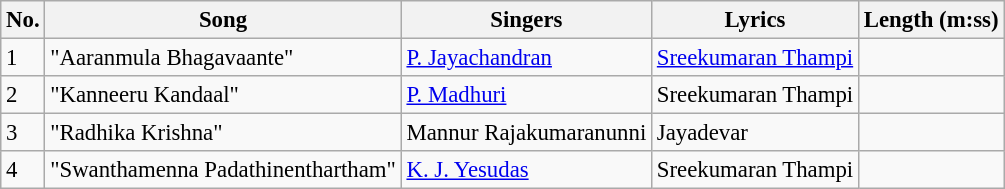<table class="wikitable" style="font-size:95%;">
<tr>
<th>No.</th>
<th>Song</th>
<th>Singers</th>
<th>Lyrics</th>
<th>Length (m:ss)</th>
</tr>
<tr>
<td>1</td>
<td>"Aaranmula Bhagavaante"</td>
<td><a href='#'>P. Jayachandran</a></td>
<td><a href='#'>Sreekumaran Thampi</a></td>
<td></td>
</tr>
<tr>
<td>2</td>
<td>"Kanneeru Kandaal"</td>
<td><a href='#'>P. Madhuri</a></td>
<td>Sreekumaran Thampi</td>
<td></td>
</tr>
<tr>
<td>3</td>
<td>"Radhika Krishna"</td>
<td>Mannur Rajakumaranunni</td>
<td>Jayadevar</td>
<td></td>
</tr>
<tr>
<td>4</td>
<td>"Swanthamenna Padathinenthartham"</td>
<td><a href='#'>K. J. Yesudas</a></td>
<td>Sreekumaran Thampi</td>
<td></td>
</tr>
</table>
